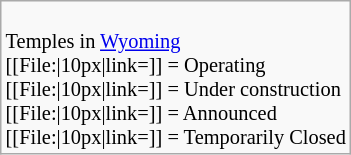<table class="wikitable floatright" style="font-size: 85%;">
<tr>
<td><br>Temples in <a href='#'>Wyoming</a><br>
[[File:|10px|link=]] = Operating<br>
[[File:|10px|link=]] = Under construction<br>
[[File:|10px|link=]] = Announced<br>
[[File:|10px|link=]] = Temporarily Closed</td>
</tr>
</table>
